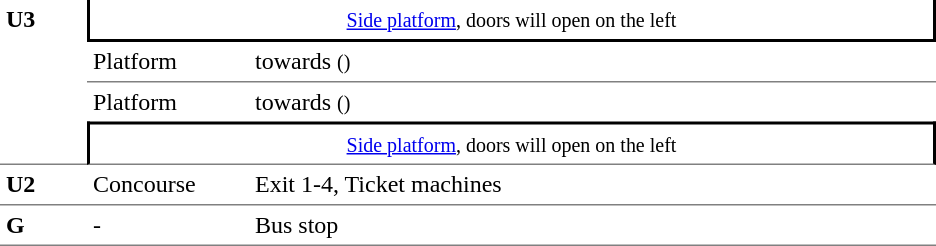<table table border=0 cellspacing=0 cellpadding=4>
<tr>
<td style="border-bottom:solid 1px gray;" rowspan=4 valign=top width=50><strong>U3</strong></td>
<td style = "border-right:solid 2px black;border-left:solid 2px black;border-bottom:solid 2px black;text-align:center;" colspan=2><small><a href='#'>Side platform</a>, doors will open on the left</small></td>
</tr>
<tr>
<td style = "border-bottom:solid 1px gray;" width=100>Platform </td>
<td style = "border-bottom:solid 1px gray;" width=450> towards  <small>()</small></td>
</tr>
<tr>
<td>Platform </td>
<td> towards  <small>()</small></td>
</tr>
<tr>
<td style = "border-top:solid 2px black;border-right:solid 2px black;border-left:solid 2px black;border-bottom:solid 1px gray;text-align:center;" colspan=2><small><a href='#'>Side platform</a>, doors will open on the left</small></td>
</tr>
<tr>
<td style = "border-bottom:solid 1px gray;" rowspan=1 valign=top><strong>U2</strong></td>
<td style = "border-bottom:solid 1px gray;" valign=top>Concourse</td>
<td style = "border-bottom:solid 1px gray;" valign=top>Exit 1-4, Ticket machines</td>
</tr>
<tr>
<td style = "border-bottom:solid 1px gray;" rowspan=1 valign=top><strong>G</strong></td>
<td style = "border-bottom:solid 1px gray;" valign=top>-</td>
<td style = "border-bottom:solid 1px gray;" valign=top>Bus stop</td>
</tr>
</table>
